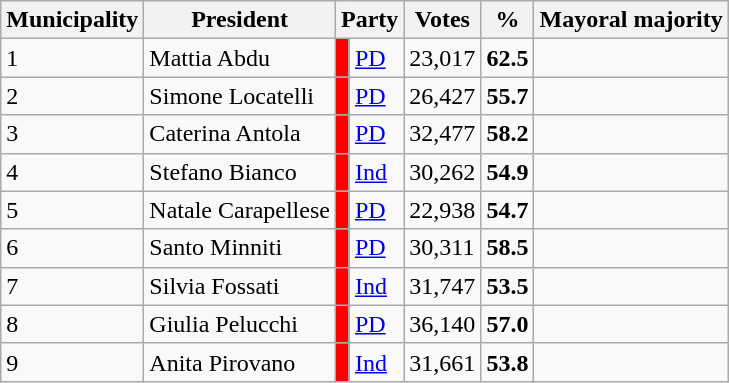<table class="wikitable sortable centre">
<tr>
<th>Municipality</th>
<th>President</th>
<th colspan=2>Party</th>
<th>Votes</th>
<th>%</th>
<th colspan=2>Mayoral majority</th>
</tr>
<tr>
<td>1</td>
<td>Mattia Abdu</td>
<td bgcolor="red"></td>
<td><a href='#'>PD</a></td>
<td>23,017</td>
<td><strong>62.5</strong></td>
<td align=center></td>
</tr>
<tr>
<td>2</td>
<td>Simone Locatelli</td>
<td bgcolor="red"></td>
<td><a href='#'>PD</a></td>
<td>26,427</td>
<td><strong>55.7</strong></td>
<td align=center></td>
</tr>
<tr>
<td>3</td>
<td>Caterina Antola</td>
<td bgcolor="red"></td>
<td><a href='#'>PD</a></td>
<td>32,477</td>
<td><strong>58.2</strong></td>
<td align=center></td>
</tr>
<tr>
<td>4</td>
<td>Stefano Bianco</td>
<td bgcolor="red"></td>
<td><a href='#'>Ind</a></td>
<td>30,262</td>
<td><strong>54.9</strong></td>
<td align=center></td>
</tr>
<tr>
<td>5</td>
<td>Natale Carapellese</td>
<td bgcolor="red"></td>
<td><a href='#'>PD</a></td>
<td>22,938</td>
<td><strong>54.7</strong></td>
<td align=center></td>
</tr>
<tr>
<td>6</td>
<td>Santo Minniti</td>
<td bgcolor="red"></td>
<td><a href='#'>PD</a></td>
<td>30,311</td>
<td><strong>58.5</strong></td>
<td align=center></td>
</tr>
<tr>
<td>7</td>
<td>Silvia Fossati</td>
<td bgcolor="red"></td>
<td><a href='#'>Ind</a></td>
<td>31,747</td>
<td><strong>53.5</strong></td>
<td align=center></td>
</tr>
<tr>
<td>8</td>
<td>Giulia Pelucchi</td>
<td bgcolor="red"></td>
<td><a href='#'>PD</a></td>
<td>36,140</td>
<td><strong>57.0</strong></td>
<td align=center></td>
</tr>
<tr>
<td>9</td>
<td>Anita Pirovano</td>
<td bgcolor="red"></td>
<td><a href='#'>Ind</a></td>
<td>31,661</td>
<td><strong>53.8</strong></td>
<td align=center></td>
</tr>
</table>
